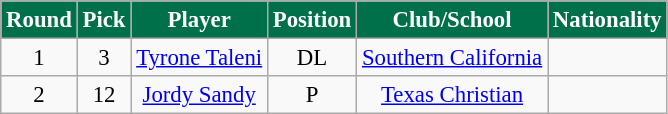<table class="wikitable" style="font-size: 95%;">
<tr>
<th style="background:#00704A;color:White;">Round</th>
<th style="background:#00704A;color:White;">Pick</th>
<th style="background:#00704A;color:White;">Player</th>
<th style="background:#00704A;color:White;">Position</th>
<th style="background:#00704A;color:White;">Club/School</th>
<th style="background:#00704A;color:White;">Nationality</th>
</tr>
<tr align="center">
<td align=center>1</td>
<td>3</td>
<td><a href='#'>Tyrone Taleni</a></td>
<td>DL</td>
<td><a href='#'>Southern California</a></td>
<td></td>
</tr>
<tr align="center">
<td align=center>2</td>
<td>12</td>
<td><a href='#'>Jordy Sandy</a></td>
<td>P</td>
<td><a href='#'>Texas Christian</a></td>
<td></td>
</tr>
</table>
